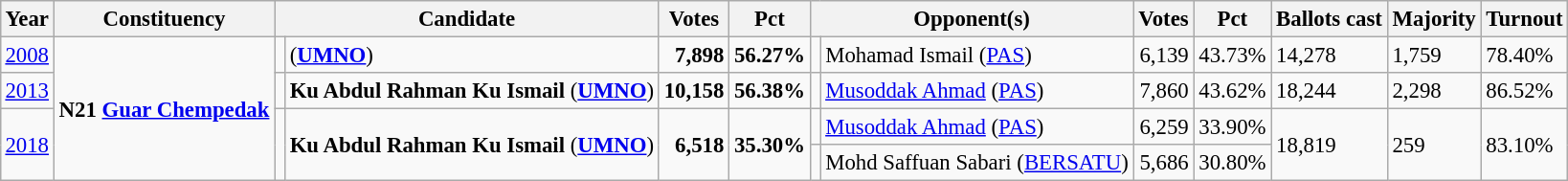<table class="wikitable" style="margin:0.5em ; font-size:95%">
<tr>
<th>Year</th>
<th>Constituency</th>
<th colspan=2>Candidate</th>
<th>Votes</th>
<th>Pct</th>
<th colspan=2>Opponent(s)</th>
<th>Votes</th>
<th>Pct</th>
<th>Ballots cast</th>
<th>Majority</th>
<th>Turnout</th>
</tr>
<tr>
<td><a href='#'>2008</a></td>
<td rowspan=4><strong>N21 <a href='#'>Guar Chempedak</a></strong></td>
<td></td>
<td> (<a href='#'><strong>UMNO</strong></a>)</td>
<td align="right"><strong>7,898</strong></td>
<td><strong>56.27%</strong></td>
<td></td>
<td>Mohamad Ismail (<a href='#'>PAS</a>)</td>
<td align="right">6,139</td>
<td>43.73%</td>
<td>14,278</td>
<td>1,759</td>
<td>78.40%</td>
</tr>
<tr>
<td><a href='#'>2013</a></td>
<td></td>
<td><strong>Ku Abdul Rahman Ku Ismail</strong> (<a href='#'><strong>UMNO</strong></a>)</td>
<td align="right"><strong>10,158</strong></td>
<td><strong>56.38%</strong></td>
<td></td>
<td><a href='#'>Musoddak Ahmad</a> (<a href='#'>PAS</a>)</td>
<td align="right">7,860</td>
<td>43.62%</td>
<td>18,244</td>
<td>2,298</td>
<td>86.52%</td>
</tr>
<tr>
<td rowspan=2><a href='#'>2018</a></td>
<td rowspan=2 ></td>
<td rowspan=2><strong>Ku Abdul Rahman Ku Ismail</strong> (<a href='#'><strong>UMNO</strong></a>)</td>
<td rowspan=2 align="right"><strong>6,518</strong></td>
<td rowspan=2><strong>35.30%</strong></td>
<td></td>
<td><a href='#'>Musoddak Ahmad</a> (<a href='#'>PAS</a>)</td>
<td align="right">6,259</td>
<td>33.90%</td>
<td rowspan=2>18,819</td>
<td rowspan=2>259</td>
<td rowspan=2>83.10%</td>
</tr>
<tr>
<td></td>
<td>Mohd Saffuan Sabari (<a href='#'>BERSATU</a>)</td>
<td align="right">5,686</td>
<td>30.80%</td>
</tr>
</table>
